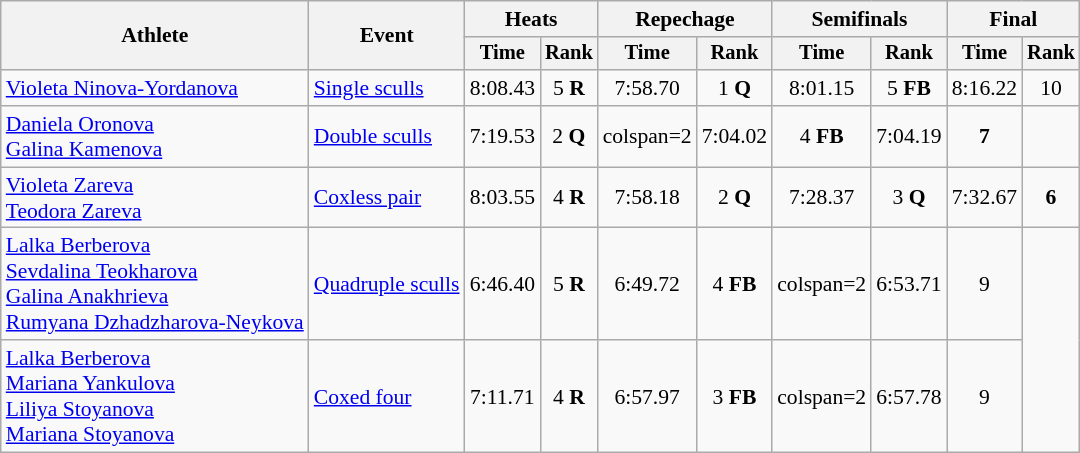<table class="wikitable" style="font-size:90%; text-align:center;">
<tr>
<th rowspan="2">Athlete</th>
<th rowspan="2">Event</th>
<th colspan="2">Heats</th>
<th colspan="2">Repechage</th>
<th colspan="2">Semifinals</th>
<th colspan="2">Final</th>
</tr>
<tr style="font-size:95%">
<th>Time</th>
<th>Rank</th>
<th>Time</th>
<th>Rank</th>
<th>Time</th>
<th>Rank</th>
<th>Time</th>
<th>Rank</th>
</tr>
<tr>
<td align=left><a href='#'>Violeta Ninova-Yordanova</a></td>
<td align=left><a href='#'>Single sculls</a></td>
<td>8:08.43</td>
<td>5 <strong>R</strong></td>
<td>7:58.70</td>
<td>1 <strong>Q</strong></td>
<td>8:01.15</td>
<td>5 <strong>FB</strong></td>
<td>8:16.22</td>
<td>10</td>
</tr>
<tr>
<td align=left><a href='#'>Daniela Oronova</a><br><a href='#'>Galina Kamenova</a></td>
<td align=left><a href='#'>Double sculls</a></td>
<td>7:19.53</td>
<td>2 <strong>Q</strong></td>
<td>colspan=2 </td>
<td>7:04.02</td>
<td>4 <strong>FB</strong></td>
<td>7:04.19</td>
<td><strong>7</strong></td>
</tr>
<tr>
<td align=left><a href='#'>Violeta Zareva</a><br><a href='#'>Teodora Zareva</a></td>
<td align=left><a href='#'>Coxless pair</a></td>
<td>8:03.55</td>
<td>4 <strong>R</strong></td>
<td>7:58.18</td>
<td>2 <strong>Q</strong></td>
<td>7:28.37</td>
<td>3 <strong>Q</strong></td>
<td>7:32.67</td>
<td><strong>6</strong></td>
</tr>
<tr>
<td align=left><a href='#'>Lalka Berberova</a><br><a href='#'>Sevdalina Teokharova</a> <br><a href='#'>Galina Anakhrieva</a> <br><a href='#'>Rumyana Dzhadzharova-Neykova</a></td>
<td align=left><a href='#'>Quadruple sculls</a></td>
<td>6:46.40</td>
<td>5 <strong>R</strong></td>
<td>6:49.72</td>
<td>4 <strong>FB</strong></td>
<td>colspan=2 </td>
<td>6:53.71</td>
<td>9</td>
</tr>
<tr>
<td align=left><a href='#'>Lalka Berberova</a><br><a href='#'>Mariana Yankulova</a><br><a href='#'>Liliya Stoyanova</a><br><a href='#'>Mariana Stoyanova</a></td>
<td align=left><a href='#'>Coxed four</a></td>
<td>7:11.71</td>
<td>4 <strong>R</strong></td>
<td>6:57.97</td>
<td>3 <strong>FB</strong></td>
<td>colspan=2 </td>
<td>6:57.78</td>
<td>9</td>
</tr>
</table>
